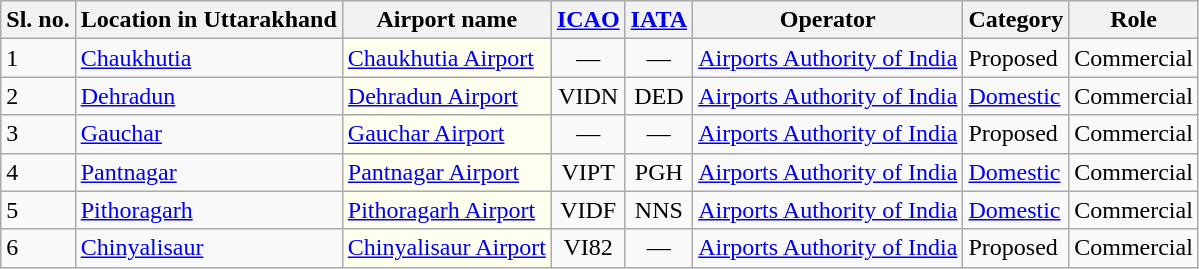<table class="wikitable sortable">
<tr>
<th>Sl. no.</th>
<th>Location in Uttarakhand</th>
<th>Airport name</th>
<th><a href='#'>ICAO</a></th>
<th><a href='#'>IATA</a></th>
<th>Operator</th>
<th>Category</th>
<th>Role</th>
</tr>
<tr>
<td>1</td>
<td><a href='#'>Chaukhutia</a></td>
<td style="background:#FFFFF0;"><a href='#'>Chaukhutia Airport</a></td>
<td align="center">—</td>
<td align="center">—</td>
<td><a href='#'>Airports Authority of India</a></td>
<td>Proposed</td>
<td>Commercial</td>
</tr>
<tr>
<td>2</td>
<td><a href='#'>Dehradun</a></td>
<td style="background:#FFFFF0;"><a href='#'>Dehradun Airport</a></td>
<td align="center">VIDN</td>
<td align="center">DED</td>
<td><a href='#'>Airports Authority of India</a></td>
<td><a href='#'>Domestic</a></td>
<td>Commercial</td>
</tr>
<tr>
<td>3</td>
<td><a href='#'>Gauchar</a></td>
<td style="background:#FFFFF0;"><a href='#'>Gauchar Airport</a></td>
<td align="center">—</td>
<td align="center">—</td>
<td><a href='#'>Airports Authority of India</a></td>
<td>Proposed</td>
<td>Commercial</td>
</tr>
<tr>
<td>4</td>
<td><a href='#'>Pantnagar</a></td>
<td style="background:#FFFFF0;"><a href='#'>Pantnagar Airport</a></td>
<td align=center>VIPT</td>
<td align=center>PGH</td>
<td><a href='#'>Airports Authority of India</a></td>
<td><a href='#'>Domestic</a></td>
<td>Commercial</td>
</tr>
<tr>
<td>5</td>
<td><a href='#'>Pithoragarh</a></td>
<td style="background:#FFFFF0;"><a href='#'>Pithoragarh Airport</a></td>
<td align=center>VIDF</td>
<td align=center>NNS</td>
<td><a href='#'>Airports Authority of India</a></td>
<td><a href='#'>Domestic</a></td>
<td>Commercial</td>
</tr>
<tr>
<td>6</td>
<td><a href='#'>Chinyalisaur</a></td>
<td style="background:#FFFFF0;"><a href='#'>Chinyalisaur Airport</a></td>
<td align=center>VI82</td>
<td align=center>—</td>
<td><a href='#'>Airports Authority of India</a></td>
<td>Proposed</td>
<td>Commercial</td>
</tr>
</table>
